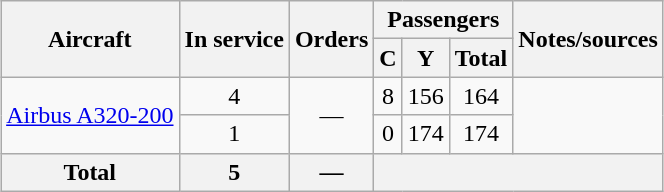<table class="wikitable" style="margin:1em auto; border-collapse:collapse; text-align:center">
<tr>
<th rowspan="2">Aircraft</th>
<th rowspan="2">In service</th>
<th rowspan="2">Orders</th>
<th colspan="3">Passengers</th>
<th rowspan="2">Notes/sources</th>
</tr>
<tr>
<th><abbr>C</abbr></th>
<th><abbr>Y</abbr></th>
<th>Total</th>
</tr>
<tr>
<td rowspan="2"><a href='#'>Airbus A320-200</a></td>
<td>4</td>
<td rowspan="2">—</td>
<td>8</td>
<td>156</td>
<td>164</td>
<td rowspan="2"></td>
</tr>
<tr>
<td>1</td>
<td>0</td>
<td>174</td>
<td>174</td>
</tr>
<tr>
<th>Total</th>
<th>5</th>
<th>—</th>
<th colspan="4"></th>
</tr>
</table>
